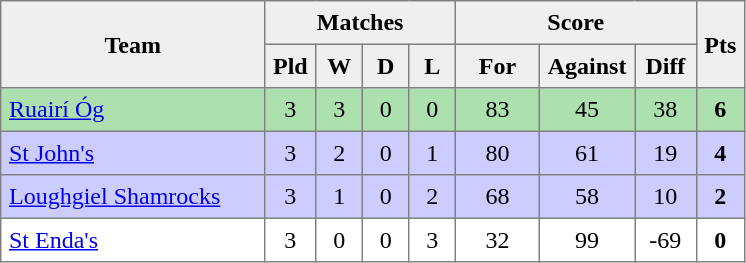<table style=border-collapse:collapse border=1 cellspacing=0 cellpadding=5>
<tr align=center bgcolor=#efefef>
<th rowspan=2 width=165>Team</th>
<th colspan=4>Matches</th>
<th colspan=3>Score</th>
<th rowspan=2width=20>Pts</th>
</tr>
<tr align=center bgcolor=#efefef>
<th width=20>Pld</th>
<th width=20>W</th>
<th width=20>D</th>
<th width=20>L</th>
<th width=45>For</th>
<th width=45>Against</th>
<th width=30>Diff</th>
</tr>
<tr align=center style="background:#ACE1AF;">
<td style="text-align:left;"><a href='#'>Ruairí Óg</a></td>
<td>3</td>
<td>3</td>
<td>0</td>
<td>0</td>
<td>83</td>
<td>45</td>
<td>38</td>
<td><strong>6</strong></td>
</tr>
<tr align=center style="background:#ccccff;">
<td style="text-align:left;"><a href='#'>St John's</a></td>
<td>3</td>
<td>2</td>
<td>0</td>
<td>1</td>
<td>80</td>
<td>61</td>
<td>19</td>
<td><strong>4</strong></td>
</tr>
<tr align=center  style="background:#ccccff;">
<td style="text-align:left;"><a href='#'>Loughgiel Shamrocks</a></td>
<td>3</td>
<td>1</td>
<td>0</td>
<td>2</td>
<td>68</td>
<td>58</td>
<td>10</td>
<td><strong>2</strong></td>
</tr>
<tr align=center>
<td style="text-align:left;"><a href='#'>St Enda's</a></td>
<td>3</td>
<td>0</td>
<td>0</td>
<td>3</td>
<td>32</td>
<td>99</td>
<td>-69</td>
<td><strong>0</strong></td>
</tr>
</table>
